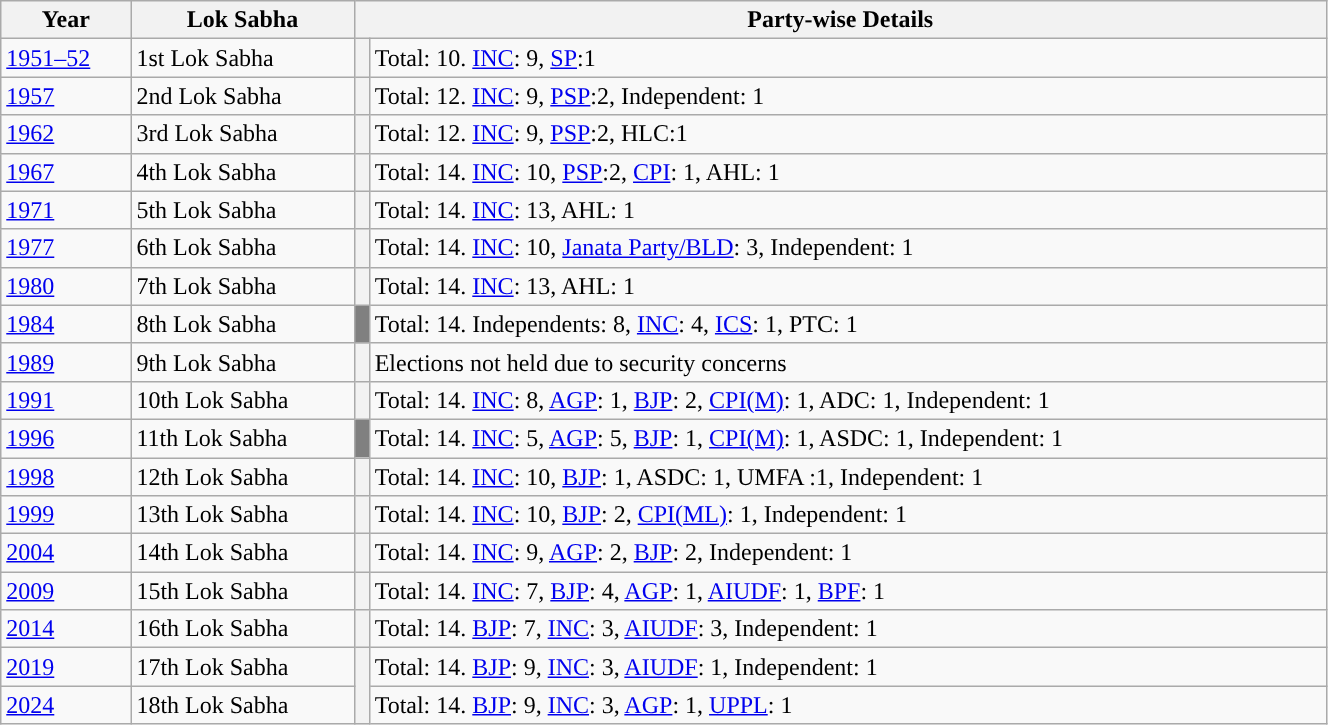<table class="wikitable" width="70%">
<tr>
<th>Year</th>
<th>Lok Sabha</th>
<th colspan=2>Party-wise Details</th>
</tr>
<tr>
<td><a href='#'>1951–52</a></td>
<td>1st Lok Sabha</td>
<th style="background-color: "></th>
<td>Total: 10. <a href='#'>INC</a>: 9, <a href='#'>SP</a>:1</td>
</tr>
<tr --->
<td><a href='#'>1957</a></td>
<td>2nd Lok Sabha</td>
<th style="background-color: "></th>
<td>Total: 12. <a href='#'>INC</a>: 9, <a href='#'>PSP</a>:2, Independent: 1</td>
</tr>
<tr --->
<td><a href='#'>1962</a></td>
<td>3rd Lok Sabha</td>
<th style="background-color: "></th>
<td>Total: 12. <a href='#'>INC</a>: 9, <a href='#'>PSP</a>:2, HLC:1</td>
</tr>
<tr --->
<td><a href='#'>1967</a></td>
<td>4th Lok Sabha</td>
<th style="background-color: "></th>
<td>Total: 14. <a href='#'>INC</a>: 10, <a href='#'>PSP</a>:2, <a href='#'>CPI</a>: 1, AHL: 1</td>
</tr>
<tr --->
<td><a href='#'>1971</a></td>
<td>5th Lok Sabha</td>
<th style="background-color: "></th>
<td>Total: 14. <a href='#'>INC</a>: 13, AHL: 1</td>
</tr>
<tr --->
<td><a href='#'>1977</a></td>
<td>6th Lok Sabha</td>
<th style="background-color: "></th>
<td>Total: 14. <a href='#'>INC</a>: 10, <a href='#'>Janata Party/BLD</a>: 3, Independent: 1</td>
</tr>
<tr --->
<td><a href='#'>1980</a></td>
<td>7th Lok Sabha</td>
<th style="background-color: "></th>
<td>Total: 14. <a href='#'>INC</a>: 13, AHL: 1</td>
</tr>
<tr --->
<td><a href='#'>1984</a></td>
<td>8th Lok Sabha</td>
<th style="background-color: grey"></th>
<td>Total: 14. Independents: 8, <a href='#'>INC</a>: 4, <a href='#'>ICS</a>: 1, PTC: 1</td>
</tr>
<tr --->
<td><a href='#'>1989</a></td>
<td>9th Lok Sabha</td>
<th style="background-color: "></th>
<td>Elections not held due to security concerns</td>
</tr>
<tr --->
<td><a href='#'>1991</a></td>
<td>10th Lok Sabha</td>
<th style="background-color: "></th>
<td>Total: 14. <a href='#'>INC</a>: 8, <a href='#'>AGP</a>: 1, <a href='#'>BJP</a>: 2, <a href='#'>CPI(M)</a>: 1, ADC: 1, Independent: 1</td>
</tr>
<tr --->
<td><a href='#'>1996</a></td>
<td>11th Lok Sabha</td>
<th style="background-color: grey"></th>
<td>Total: 14. <a href='#'>INC</a>: 5, <a href='#'>AGP</a>: 5, <a href='#'>BJP</a>: 1, <a href='#'>CPI(M)</a>: 1, ASDC: 1, Independent: 1</td>
</tr>
<tr --->
<td><a href='#'>1998</a></td>
<td>12th Lok Sabha</td>
<th style="background-color: "></th>
<td>Total: 14. <a href='#'>INC</a>: 10, <a href='#'>BJP</a>: 1, ASDC: 1, UMFA :1, Independent: 1</td>
</tr>
<tr --->
<td><a href='#'>1999</a></td>
<td>13th Lok Sabha</td>
<th style="background-color: "></th>
<td>Total: 14. <a href='#'>INC</a>: 10, <a href='#'>BJP</a>: 2, <a href='#'>CPI(ML)</a>: 1, Independent: 1</td>
</tr>
<tr --->
<td><a href='#'>2004</a></td>
<td>14th Lok Sabha</td>
<th style="background-color: "></th>
<td>Total: 14. <a href='#'>INC</a>: 9, <a href='#'>AGP</a>: 2, <a href='#'>BJP</a>: 2, Independent: 1</td>
</tr>
<tr --->
<td><a href='#'>2009</a></td>
<td>15th Lok Sabha</td>
<th style="background-color: "></th>
<td>Total: 14. <a href='#'>INC</a>: 7, <a href='#'>BJP</a>: 4, <a href='#'>AGP</a>: 1, <a href='#'>AIUDF</a>: 1, <a href='#'>BPF</a>: 1</td>
</tr>
<tr --->
<td><a href='#'>2014</a></td>
<td>16th Lok Sabha</td>
<th style="background-color: "></th>
<td>Total: 14. <a href='#'>BJP</a>: 7, <a href='#'>INC</a>: 3, <a href='#'>AIUDF</a>: 3, Independent: 1</td>
</tr>
<tr --->
<td><a href='#'>2019</a></td>
<td>17th Lok Sabha</td>
<th rowspan="2" style="background-color: "></th>
<td>Total: 14. <a href='#'>BJP</a>: 9, <a href='#'>INC</a>: 3, <a href='#'>AIUDF</a>: 1, Independent: 1</td>
</tr>
<tr>
<td><a href='#'>2024</a></td>
<td>18th Lok Sabha</td>
<td>Total: 14. <a href='#'>BJP</a>: 9, <a href='#'>INC</a>: 3, <a href='#'>AGP</a>: 1, <a href='#'>UPPL</a>: 1</td>
</tr>
</table>
